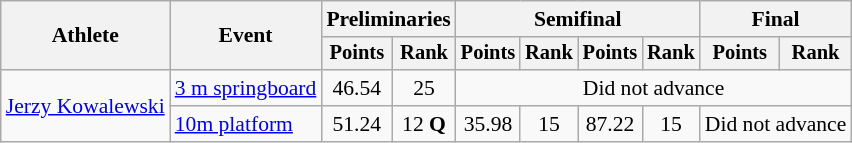<table class="wikitable" style="font-size:90%">
<tr>
<th rowspan="2">Athlete</th>
<th rowspan="2">Event</th>
<th colspan=2>Preliminaries</th>
<th colspan=4>Semifinal</th>
<th colspan=2>Final</th>
</tr>
<tr style="font-size:95%">
<th>Points</th>
<th>Rank</th>
<th>Points</th>
<th>Rank</th>
<th>Points</th>
<th>Rank</th>
<th>Points</th>
<th>Rank</th>
</tr>
<tr align=center>
<td align=left rowspan=2><a href='#'>Jerzy Kowalewski</a></td>
<td align=left><a href='#'>3 m springboard</a></td>
<td>46.54</td>
<td>25</td>
<td colspan=6>Did not advance</td>
</tr>
<tr align=center>
<td align=left rowspan=1><a href='#'>10m platform</a></td>
<td>51.24</td>
<td>12 <strong>Q</strong></td>
<td>35.98</td>
<td>15</td>
<td>87.22</td>
<td>15</td>
<td colspan=2>Did not advance</td>
</tr>
</table>
